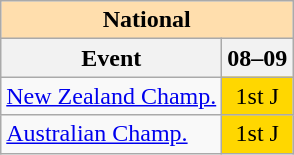<table class="wikitable" style="text-align:center">
<tr>
<th style="background-color: #ffdead; " colspan=2 align=center>National</th>
</tr>
<tr>
<th>Event</th>
<th>08–09</th>
</tr>
<tr>
<td align=left><a href='#'>New Zealand Champ.</a></td>
<td bgcolor=gold>1st J</td>
</tr>
<tr>
<td align=left><a href='#'>Australian Champ.</a></td>
<td bgcolor=gold>1st J</td>
</tr>
</table>
